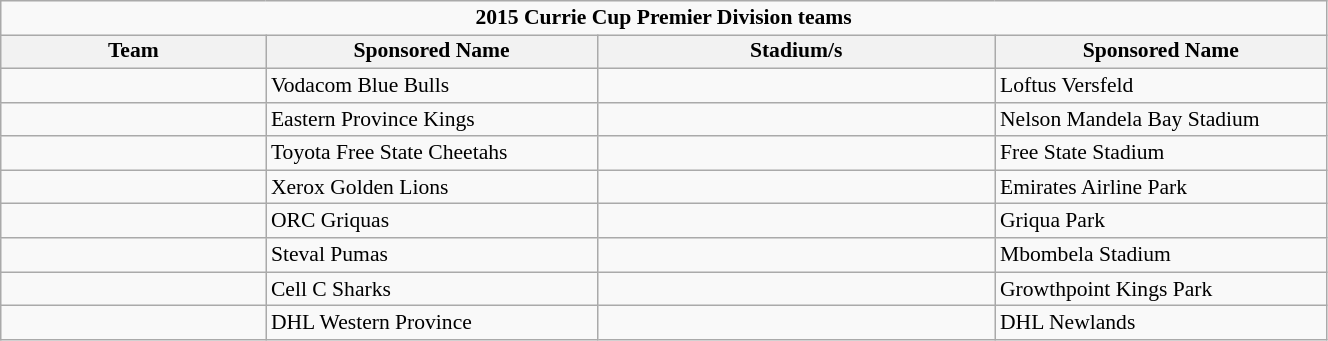<table class="wikitable collapsible sortable" style="text-align:left; line-height:110%; font-size:90%; width:70%;">
<tr>
<td colspan=4 align=center><strong>2015 Currie Cup Premier Division teams</strong></td>
</tr>
<tr>
<th width="20%">Team</th>
<th width="25%">Sponsored Name</th>
<th width="30%">Stadium/s</th>
<th width="25%">Sponsored Name</th>
</tr>
<tr>
<td></td>
<td>Vodacom Blue Bulls</td>
<td></td>
<td>Loftus Versfeld</td>
</tr>
<tr>
<td></td>
<td>Eastern Province Kings</td>
<td></td>
<td>Nelson Mandela Bay Stadium</td>
</tr>
<tr>
<td></td>
<td>Toyota Free State Cheetahs</td>
<td></td>
<td>Free State Stadium</td>
</tr>
<tr>
<td></td>
<td>Xerox Golden Lions</td>
<td></td>
<td>Emirates Airline Park</td>
</tr>
<tr>
<td></td>
<td>ORC Griquas</td>
<td></td>
<td>Griqua Park</td>
</tr>
<tr>
<td></td>
<td>Steval Pumas</td>
<td></td>
<td>Mbombela Stadium</td>
</tr>
<tr>
<td></td>
<td>Cell C Sharks</td>
<td></td>
<td>Growthpoint Kings Park</td>
</tr>
<tr>
<td></td>
<td>DHL Western Province</td>
<td></td>
<td>DHL Newlands</td>
</tr>
</table>
